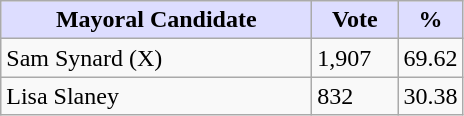<table class="wikitable">
<tr>
<th style="background:#ddf; width:200px;">Mayoral Candidate</th>
<th style="background:#ddf; width:50px;">Vote</th>
<th style="background:#ddf; width:30px;">%</th>
</tr>
<tr>
<td>Sam Synard (X)</td>
<td>1,907</td>
<td>69.62</td>
</tr>
<tr>
<td>Lisa Slaney</td>
<td>832</td>
<td>30.38</td>
</tr>
</table>
